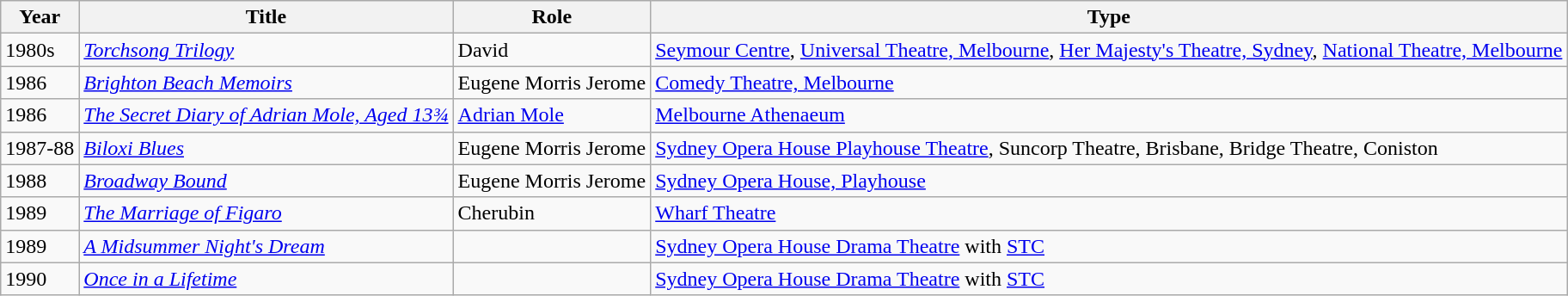<table class="wikitable">
<tr>
<th>Year</th>
<th>Title</th>
<th>Role</th>
<th>Type</th>
</tr>
<tr>
<td>1980s</td>
<td><em><a href='#'>Torchsong Trilogy</a></em></td>
<td>David</td>
<td><a href='#'>Seymour Centre</a>, <a href='#'>Universal Theatre, Melbourne</a>, <a href='#'>Her Majesty's Theatre, Sydney</a>, <a href='#'>National Theatre, Melbourne</a></td>
</tr>
<tr>
<td>1986</td>
<td><em><a href='#'>Brighton Beach Memoirs</a></em></td>
<td>Eugene Morris Jerome</td>
<td><a href='#'>Comedy Theatre, Melbourne</a></td>
</tr>
<tr>
<td>1986</td>
<td><em><a href='#'>The Secret Diary of Adrian Mole, Aged 13¾</a></em></td>
<td><a href='#'>Adrian Mole</a></td>
<td><a href='#'>Melbourne Athenaeum</a></td>
</tr>
<tr>
<td>1987-88</td>
<td><em><a href='#'>Biloxi Blues</a></em></td>
<td>Eugene Morris Jerome</td>
<td><a href='#'>Sydney Opera House Playhouse Theatre</a>, Suncorp Theatre, Brisbane, Bridge Theatre, Coniston</td>
</tr>
<tr>
<td>1988</td>
<td><em><a href='#'>Broadway Bound</a></em></td>
<td>Eugene Morris Jerome</td>
<td><a href='#'>Sydney Opera House, Playhouse</a></td>
</tr>
<tr>
<td>1989</td>
<td><em><a href='#'>The Marriage of Figaro</a></em></td>
<td>Cherubin</td>
<td><a href='#'>Wharf Theatre</a></td>
</tr>
<tr>
<td>1989</td>
<td><em><a href='#'>A Midsummer Night's Dream</a></em></td>
<td></td>
<td><a href='#'>Sydney Opera House Drama Theatre</a> with <a href='#'>STC</a></td>
</tr>
<tr>
<td>1990</td>
<td><em><a href='#'>Once in a Lifetime</a></em></td>
<td></td>
<td><a href='#'>Sydney Opera House Drama Theatre</a> with <a href='#'>STC</a></td>
</tr>
</table>
